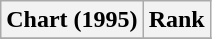<table class="wikitable plainrowheaders" style="text-align:center">
<tr>
<th scope="col">Chart (1995)</th>
<th scope="col">Rank</th>
</tr>
<tr>
</tr>
</table>
